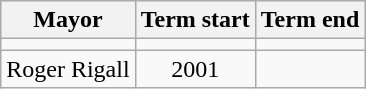<table class="wikitable">
<tr>
<th>Mayor</th>
<th>Term start</th>
<th>Term end</th>
</tr>
<tr>
<td></td>
<td align=center></td>
<td align=center></td>
</tr>
<tr>
<td>Roger Rigall</td>
<td align=center>2001</td>
<td align=center></td>
</tr>
</table>
